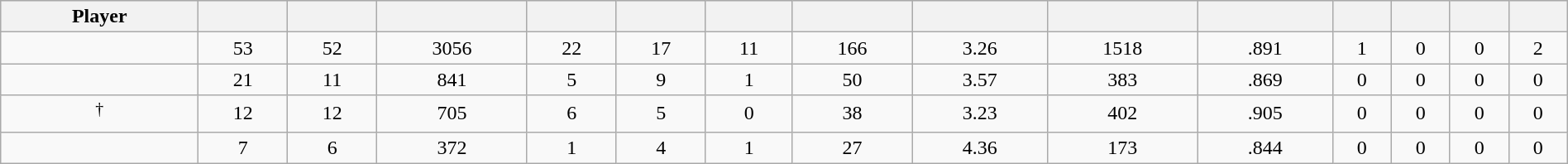<table class="wikitable sortable" style="width:100%;">
<tr style="text-align:center; background:#ddd;">
<th>Player</th>
<th></th>
<th></th>
<th></th>
<th></th>
<th></th>
<th></th>
<th></th>
<th></th>
<th></th>
<th></th>
<th></th>
<th></th>
<th></th>
<th></th>
</tr>
<tr align=center>
<td></td>
<td>53</td>
<td>52</td>
<td>3056</td>
<td>22</td>
<td>17</td>
<td>11</td>
<td>166</td>
<td>3.26</td>
<td>1518</td>
<td>.891</td>
<td>1</td>
<td>0</td>
<td>0</td>
<td>2</td>
</tr>
<tr align=center>
<td></td>
<td>21</td>
<td>11</td>
<td>841</td>
<td>5</td>
<td>9</td>
<td>1</td>
<td>50</td>
<td>3.57</td>
<td>383</td>
<td>.869</td>
<td>0</td>
<td>0</td>
<td>0</td>
<td>0</td>
</tr>
<tr align=center>
<td><sup>†</sup></td>
<td>12</td>
<td>12</td>
<td>705</td>
<td>6</td>
<td>5</td>
<td>0</td>
<td>38</td>
<td>3.23</td>
<td>402</td>
<td>.905</td>
<td>0</td>
<td>0</td>
<td>0</td>
<td>0</td>
</tr>
<tr align=center>
<td></td>
<td>7</td>
<td>6</td>
<td>372</td>
<td>1</td>
<td>4</td>
<td>1</td>
<td>27</td>
<td>4.36</td>
<td>173</td>
<td>.844</td>
<td>0</td>
<td>0</td>
<td>0</td>
<td>0</td>
</tr>
</table>
